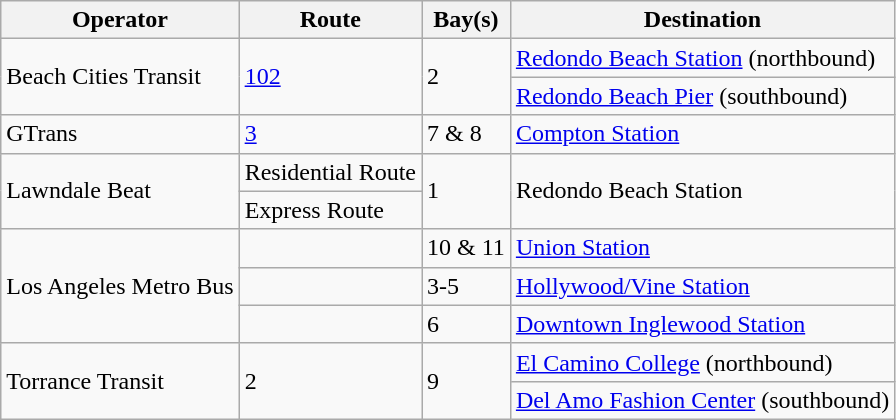<table class="wikitable">
<tr>
<th>Operator</th>
<th>Route</th>
<th>Bay(s)</th>
<th>Destination</th>
</tr>
<tr>
<td rowspan="2">Beach Cities Transit</td>
<td rowspan="2"><a href='#'>102</a></td>
<td rowspan="2">2</td>
<td><a href='#'>Redondo Beach Station</a> (northbound)</td>
</tr>
<tr>
<td><a href='#'>Redondo Beach Pier</a> (southbound)</td>
</tr>
<tr>
<td>GTrans</td>
<td><a href='#'>3</a></td>
<td>7 & 8</td>
<td><a href='#'>Compton Station</a></td>
</tr>
<tr>
<td rowspan="2">Lawndale Beat</td>
<td>Residential Route</td>
<td rowspan="2">1</td>
<td rowspan="2">Redondo Beach Station</td>
</tr>
<tr>
<td>Express Route</td>
</tr>
<tr>
<td rowspan="3">Los Angeles Metro Bus</td>
<td></td>
<td>10 & 11</td>
<td><a href='#'>Union Station</a></td>
</tr>
<tr>
<td></td>
<td>3-5</td>
<td><a href='#'>Hollywood/Vine Station</a></td>
</tr>
<tr>
<td></td>
<td>6</td>
<td><a href='#'>Downtown Inglewood Station</a></td>
</tr>
<tr>
<td rowspan="2">Torrance Transit</td>
<td rowspan="2">2</td>
<td rowspan="2">9</td>
<td><a href='#'>El Camino College</a> (northbound)</td>
</tr>
<tr>
<td><a href='#'>Del Amo Fashion Center</a> (southbound)</td>
</tr>
</table>
